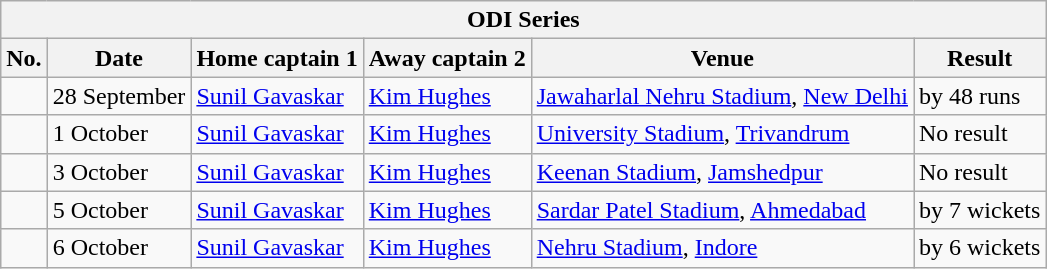<table class="wikitable">
<tr>
<th colspan="9">ODI Series</th>
</tr>
<tr>
<th>No.</th>
<th>Date</th>
<th>Home captain 1</th>
<th>Away captain 2</th>
<th>Venue</th>
<th>Result</th>
</tr>
<tr>
<td></td>
<td>28 September</td>
<td><a href='#'>Sunil Gavaskar</a></td>
<td><a href='#'>Kim Hughes</a></td>
<td><a href='#'>Jawaharlal Nehru Stadium</a>, <a href='#'>New Delhi</a></td>
<td> by 48 runs</td>
</tr>
<tr>
<td></td>
<td>1 October</td>
<td><a href='#'>Sunil Gavaskar</a></td>
<td><a href='#'>Kim Hughes</a></td>
<td><a href='#'>University Stadium</a>, <a href='#'>Trivandrum</a></td>
<td>No result</td>
</tr>
<tr>
<td></td>
<td>3 October</td>
<td><a href='#'>Sunil Gavaskar</a></td>
<td><a href='#'>Kim Hughes</a></td>
<td><a href='#'>Keenan Stadium</a>, <a href='#'>Jamshedpur</a></td>
<td>No result</td>
</tr>
<tr>
<td></td>
<td>5 October</td>
<td><a href='#'>Sunil Gavaskar</a></td>
<td><a href='#'>Kim Hughes</a></td>
<td><a href='#'>Sardar Patel Stadium</a>, <a href='#'>Ahmedabad</a></td>
<td> by 7 wickets</td>
</tr>
<tr>
<td></td>
<td>6 October</td>
<td><a href='#'>Sunil Gavaskar</a></td>
<td><a href='#'>Kim Hughes</a></td>
<td><a href='#'>Nehru Stadium</a>, <a href='#'>Indore</a></td>
<td> by 6 wickets</td>
</tr>
</table>
